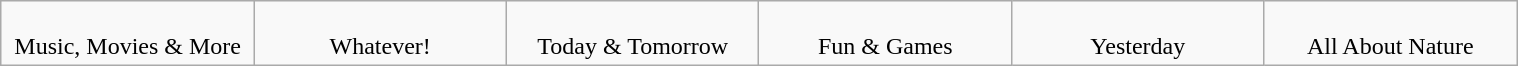<table class="wikitable" style="text-align: center; width: 80%; margin: 1em auto 1em auto;">
<tr>
<td style="width:70pt;"><br>Music, Movies & More</td>
<td style="width:70pt;"><br>Whatever!</td>
<td style="width:70pt;"><br>Today & Tomorrow</td>
<td style="width:70pt;"><br>Fun & Games</td>
<td style="width:70pt;"><br>Yesterday</td>
<td style="width:70pt;"><br>All About Nature</td>
</tr>
</table>
